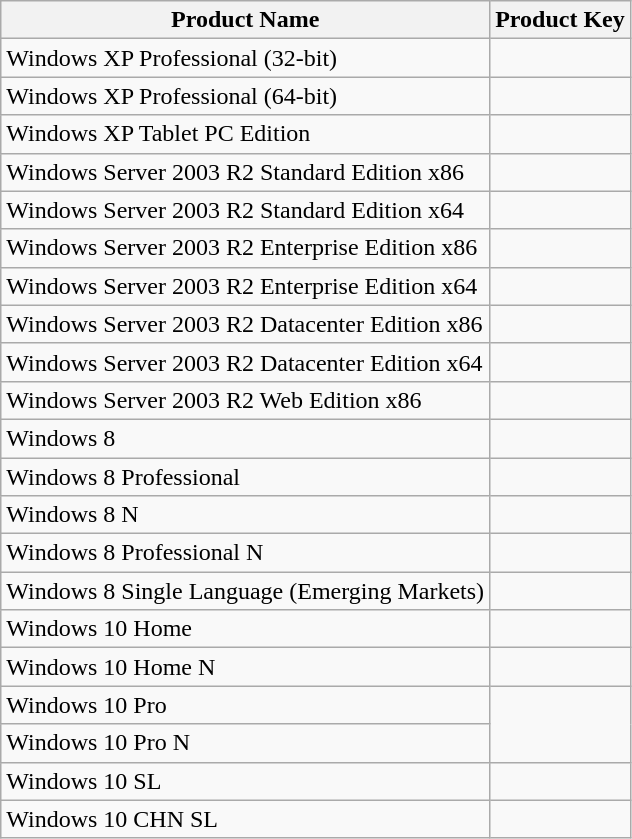<table class="wikitable">
<tr>
<th>Product Name</th>
<th>Product Key</th>
</tr>
<tr>
<td>Windows XP Professional (32-bit)</td>
<td></td>
</tr>
<tr>
<td>Windows XP Professional (64-bit)</td>
<td></td>
</tr>
<tr>
<td>Windows XP Tablet PC Edition</td>
<td></td>
</tr>
<tr>
<td>Windows Server 2003 R2 Standard Edition x86</td>
<td></td>
</tr>
<tr>
<td>Windows Server 2003 R2 Standard Edition x64</td>
<td></td>
</tr>
<tr>
<td>Windows Server 2003 R2 Enterprise Edition x86</td>
<td></td>
</tr>
<tr>
<td>Windows Server 2003 R2 Enterprise Edition x64</td>
<td></td>
</tr>
<tr>
<td>Windows Server 2003 R2 Datacenter Edition x86</td>
<td></td>
</tr>
<tr>
<td>Windows Server 2003 R2 Datacenter Edition x64</td>
<td></td>
</tr>
<tr>
<td>Windows Server 2003 R2 Web Edition x86</td>
<td></td>
</tr>
<tr>
<td>Windows 8</td>
<td></td>
</tr>
<tr>
<td>Windows 8 Professional</td>
<td></td>
</tr>
<tr>
<td>Windows 8 N</td>
<td></td>
</tr>
<tr>
<td>Windows 8 Professional N</td>
<td></td>
</tr>
<tr>
<td>Windows 8 Single Language (Emerging Markets)</td>
<td></td>
</tr>
<tr>
<td>Windows 10 Home</td>
<td></td>
</tr>
<tr>
<td>Windows 10 Home N</td>
<td></td>
</tr>
<tr>
<td>Windows 10 Pro</td>
<td rowspan="2"></td>
</tr>
<tr>
<td>Windows 10 Pro N</td>
</tr>
<tr>
<td>Windows 10 SL</td>
<td></td>
</tr>
<tr>
<td>Windows 10 CHN SL</td>
<td></td>
</tr>
</table>
